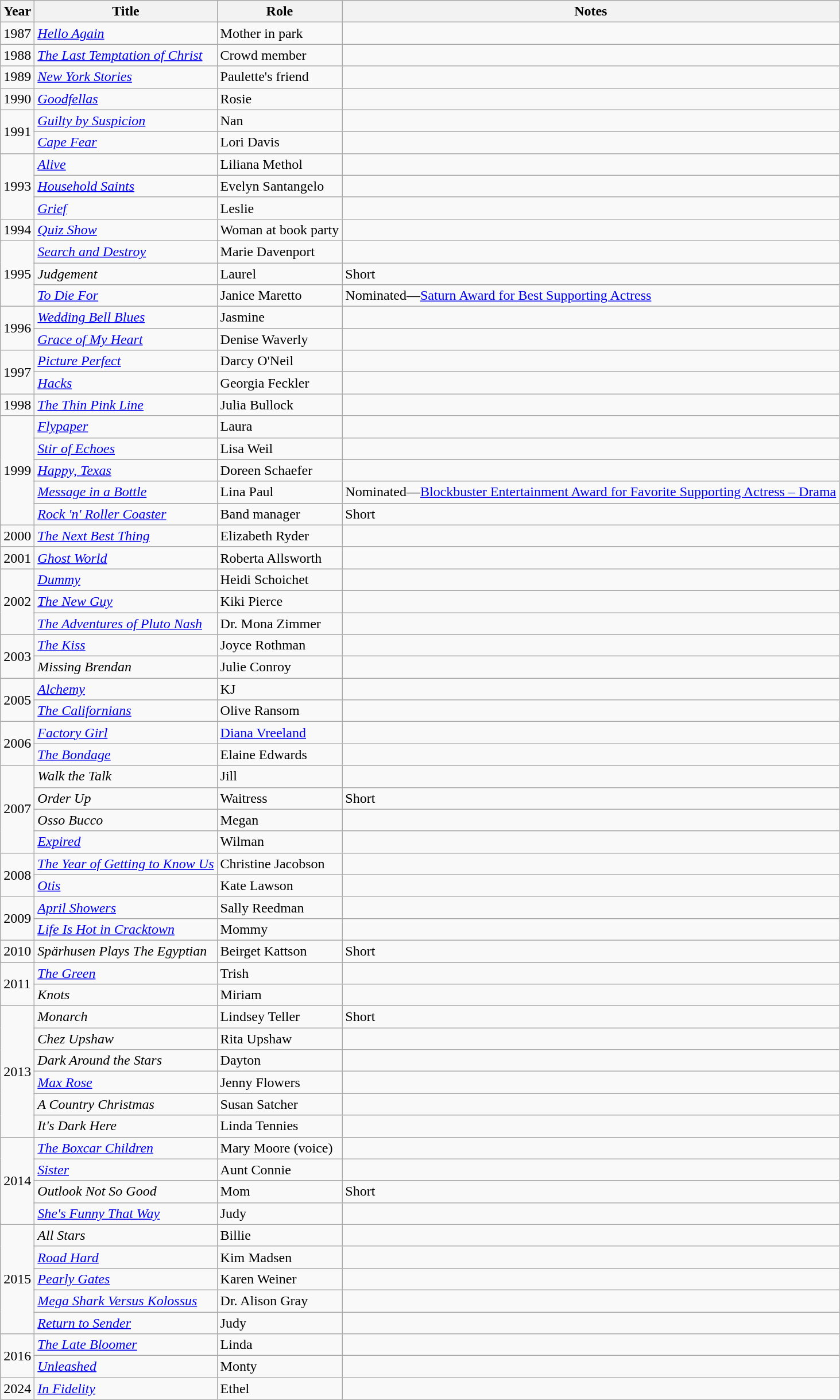<table class="wikitable sortable">
<tr>
<th>Year</th>
<th>Title</th>
<th>Role</th>
<th class="unsortable">Notes</th>
</tr>
<tr>
<td>1987</td>
<td><em><a href='#'>Hello Again</a></em></td>
<td>Mother in park</td>
<td></td>
</tr>
<tr>
<td>1988</td>
<td><em><a href='#'>The Last Temptation of Christ</a></em></td>
<td>Crowd member</td>
<td></td>
</tr>
<tr>
<td>1989</td>
<td><em><a href='#'>New York Stories</a></em></td>
<td>Paulette's friend</td>
<td></td>
</tr>
<tr>
<td>1990</td>
<td><em><a href='#'>Goodfellas</a></em></td>
<td>Rosie</td>
<td></td>
</tr>
<tr>
<td rowspan=2>1991</td>
<td><em><a href='#'>Guilty by Suspicion</a></em></td>
<td>Nan</td>
<td></td>
</tr>
<tr>
<td><em><a href='#'>Cape Fear</a></em></td>
<td>Lori Davis</td>
<td></td>
</tr>
<tr>
<td rowspan=3>1993</td>
<td><em><a href='#'>Alive</a></em></td>
<td>Liliana Methol</td>
<td></td>
</tr>
<tr>
<td><em><a href='#'>Household Saints</a></em></td>
<td>Evelyn Santangelo</td>
<td></td>
</tr>
<tr>
<td><em><a href='#'>Grief</a></em></td>
<td>Leslie</td>
<td></td>
</tr>
<tr>
<td>1994</td>
<td><em><a href='#'>Quiz Show</a></em></td>
<td>Woman at book party</td>
<td></td>
</tr>
<tr>
<td rowspan=3>1995</td>
<td><em><a href='#'>Search and Destroy</a></em></td>
<td>Marie Davenport</td>
<td></td>
</tr>
<tr>
<td><em>Judgement</em></td>
<td>Laurel</td>
<td>Short</td>
</tr>
<tr>
<td><em><a href='#'>To Die For</a></em></td>
<td>Janice Maretto</td>
<td>Nominated—<a href='#'>Saturn Award for Best Supporting Actress</a></td>
</tr>
<tr>
<td rowspan=2>1996</td>
<td><em><a href='#'>Wedding Bell Blues</a></em></td>
<td>Jasmine</td>
<td></td>
</tr>
<tr>
<td><em><a href='#'>Grace of My Heart</a></em></td>
<td>Denise Waverly</td>
<td></td>
</tr>
<tr>
<td rowspan=2>1997</td>
<td><em><a href='#'>Picture Perfect</a></em></td>
<td>Darcy O'Neil</td>
<td></td>
</tr>
<tr>
<td><em><a href='#'>Hacks</a></em></td>
<td>Georgia Feckler</td>
<td></td>
</tr>
<tr>
<td>1998</td>
<td><em><a href='#'>The Thin Pink Line</a></em></td>
<td>Julia Bullock</td>
<td></td>
</tr>
<tr>
<td rowspan=5>1999</td>
<td><em><a href='#'>Flypaper</a></em></td>
<td>Laura</td>
<td></td>
</tr>
<tr>
<td><em><a href='#'>Stir of Echoes</a></em></td>
<td>Lisa Weil</td>
<td></td>
</tr>
<tr>
<td><em><a href='#'>Happy, Texas</a></em></td>
<td>Doreen Schaefer</td>
<td></td>
</tr>
<tr>
<td><em><a href='#'>Message in a Bottle</a></em></td>
<td>Lina Paul</td>
<td>Nominated—<a href='#'>Blockbuster Entertainment Award for Favorite Supporting Actress – Drama</a></td>
</tr>
<tr>
<td><em><a href='#'>Rock 'n' Roller Coaster</a></em></td>
<td>Band manager</td>
<td>Short</td>
</tr>
<tr>
<td>2000</td>
<td><em><a href='#'>The Next Best Thing</a></em></td>
<td>Elizabeth Ryder</td>
<td></td>
</tr>
<tr>
<td>2001</td>
<td><em><a href='#'>Ghost World</a></em></td>
<td>Roberta Allsworth</td>
<td></td>
</tr>
<tr>
<td rowspan=3>2002</td>
<td><em><a href='#'>Dummy</a></em></td>
<td>Heidi Schoichet</td>
<td></td>
</tr>
<tr>
<td><em><a href='#'>The New Guy</a></em></td>
<td>Kiki Pierce</td>
<td></td>
</tr>
<tr>
<td><em><a href='#'>The Adventures of Pluto Nash</a></em></td>
<td>Dr. Mona Zimmer</td>
<td></td>
</tr>
<tr>
<td rowspan=2>2003</td>
<td><em><a href='#'>The Kiss</a></em></td>
<td>Joyce Rothman</td>
<td></td>
</tr>
<tr>
<td><em>Missing Brendan</em></td>
<td>Julie Conroy</td>
<td></td>
</tr>
<tr>
<td rowspan=2>2005</td>
<td><em><a href='#'>Alchemy</a></em></td>
<td>KJ</td>
<td></td>
</tr>
<tr>
<td><em><a href='#'>The Californians</a></em></td>
<td>Olive Ransom</td>
<td></td>
</tr>
<tr>
<td rowspan=2>2006</td>
<td><em><a href='#'>Factory Girl</a></em></td>
<td><a href='#'>Diana Vreeland</a></td>
<td></td>
</tr>
<tr>
<td><em><a href='#'>The Bondage</a></em></td>
<td>Elaine Edwards</td>
<td></td>
</tr>
<tr>
<td rowspan=4>2007</td>
<td><em>Walk the Talk</em></td>
<td>Jill</td>
<td></td>
</tr>
<tr>
<td><em>Order Up</em></td>
<td>Waitress</td>
<td>Short</td>
</tr>
<tr>
<td><em>Osso Bucco</em></td>
<td>Megan</td>
<td></td>
</tr>
<tr>
<td><em><a href='#'>Expired</a></em></td>
<td>Wilman</td>
<td></td>
</tr>
<tr>
<td rowspan=2>2008</td>
<td><em><a href='#'>The Year of Getting to Know Us</a></em></td>
<td>Christine Jacobson</td>
<td></td>
</tr>
<tr>
<td><em><a href='#'>Otis</a></em></td>
<td>Kate Lawson</td>
<td></td>
</tr>
<tr>
<td rowspan=2>2009</td>
<td><em><a href='#'>April Showers</a></em></td>
<td>Sally Reedman</td>
<td></td>
</tr>
<tr>
<td><em><a href='#'>Life Is Hot in Cracktown</a></em></td>
<td>Mommy</td>
<td></td>
</tr>
<tr>
<td>2010</td>
<td><em>Spärhusen Plays The Egyptian</em></td>
<td>Beirget Kattson</td>
<td>Short</td>
</tr>
<tr>
<td rowspan=2>2011</td>
<td><em><a href='#'>The Green</a></em></td>
<td>Trish</td>
<td></td>
</tr>
<tr>
<td><em>Knots</em></td>
<td>Miriam</td>
<td></td>
</tr>
<tr>
<td rowspan=6>2013</td>
<td><em>Monarch</em></td>
<td>Lindsey Teller</td>
<td>Short</td>
</tr>
<tr>
<td><em>Chez Upshaw</em></td>
<td>Rita Upshaw</td>
<td></td>
</tr>
<tr>
<td><em>Dark Around the Stars</em></td>
<td>Dayton</td>
<td></td>
</tr>
<tr>
<td><em><a href='#'>Max Rose</a></em></td>
<td>Jenny Flowers</td>
<td></td>
</tr>
<tr>
<td><em>A Country Christmas</em></td>
<td>Susan Satcher</td>
<td></td>
</tr>
<tr>
<td><em>It's Dark Here</em></td>
<td>Linda Tennies</td>
<td></td>
</tr>
<tr>
<td rowspan=4>2014</td>
<td><em><a href='#'>The Boxcar Children</a></em></td>
<td>Mary Moore (voice)</td>
<td></td>
</tr>
<tr>
<td><em><a href='#'>Sister</a></em></td>
<td>Aunt Connie</td>
<td></td>
</tr>
<tr>
<td><em>Outlook Not So Good</em></td>
<td>Mom</td>
<td>Short</td>
</tr>
<tr>
<td><em><a href='#'>She's Funny That Way</a></em></td>
<td>Judy</td>
<td></td>
</tr>
<tr>
<td rowspan=5>2015</td>
<td><em>All Stars</em></td>
<td>Billie</td>
<td></td>
</tr>
<tr>
<td><em><a href='#'>Road Hard</a></em></td>
<td>Kim Madsen</td>
<td></td>
</tr>
<tr>
<td><em><a href='#'>Pearly Gates</a></em></td>
<td>Karen Weiner</td>
<td></td>
</tr>
<tr>
<td><em><a href='#'>Mega Shark Versus Kolossus</a></em></td>
<td>Dr. Alison Gray</td>
<td></td>
</tr>
<tr>
<td><em><a href='#'>Return to Sender</a></em></td>
<td>Judy</td>
<td></td>
</tr>
<tr>
<td rowspan=2>2016</td>
<td><em><a href='#'>The Late Bloomer</a></em></td>
<td>Linda</td>
<td></td>
</tr>
<tr>
<td><em><a href='#'>Unleashed</a></em></td>
<td>Monty</td>
<td></td>
</tr>
<tr>
<td>2024</td>
<td><em><a href='#'>In Fidelity</a></em></td>
<td>Ethel</td>
<td></td>
</tr>
</table>
